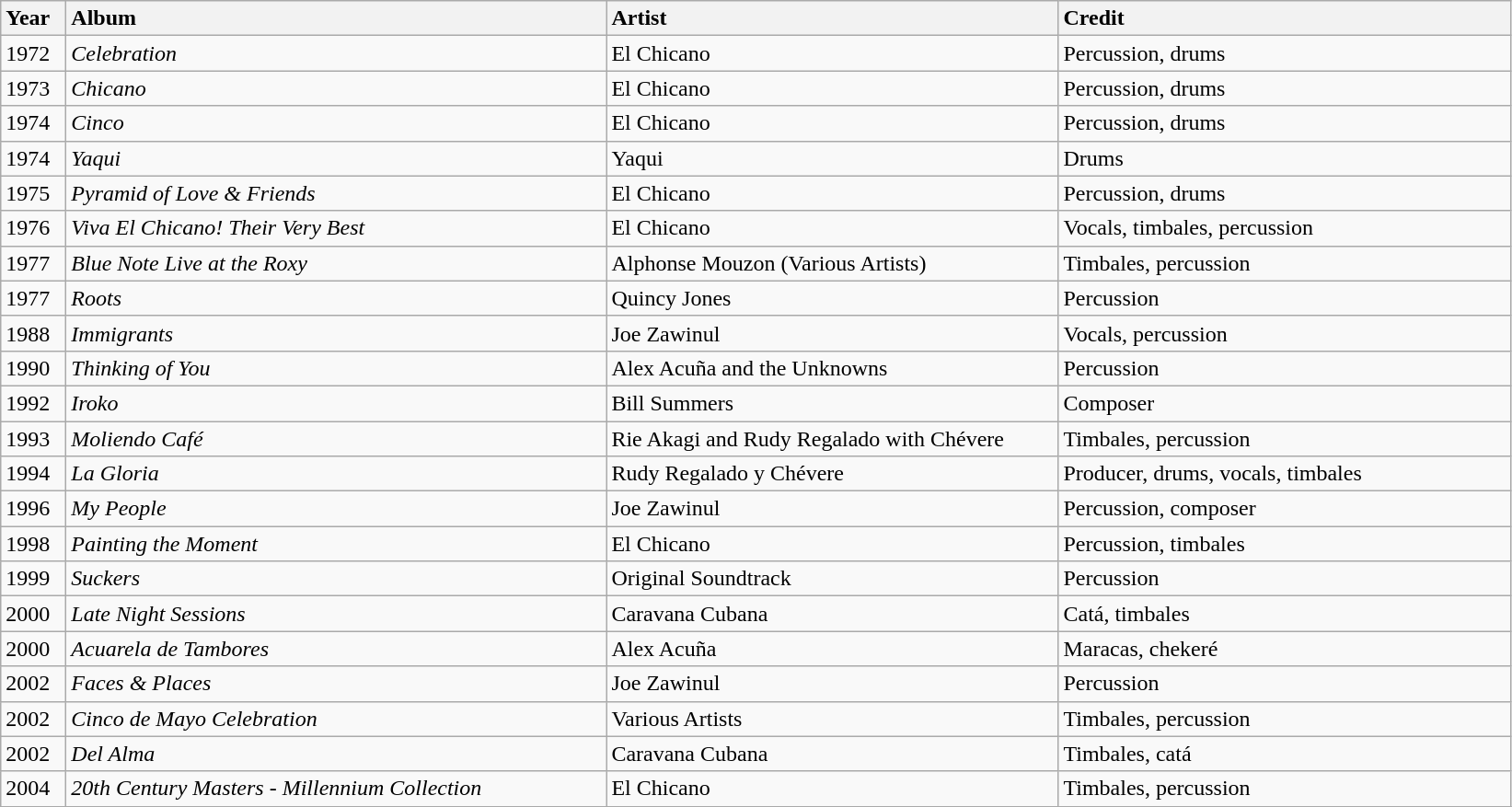<table class="wikitable" style="padding-left:1em;text-align:left;">
<tr>
<th scope=col style="width:2.5em;text-align:left;">Year</th>
<th scope=col style="width:24em;text-align:left;">Album</th>
<th scope=col style="width:20em;text-align:left;">Artist</th>
<th scope=col style="width:20em;text-align:left;">Credit</th>
</tr>
<tr>
<td>1972</td>
<td><em>Celebration</em></td>
<td>El Chicano</td>
<td>Percussion, drums</td>
</tr>
<tr>
<td>1973</td>
<td><em>Chicano</em></td>
<td>El Chicano</td>
<td>Percussion, drums</td>
</tr>
<tr>
<td>1974</td>
<td><em>Cinco</em></td>
<td>El Chicano</td>
<td>Percussion, drums</td>
</tr>
<tr>
<td>1974</td>
<td><em>Yaqui</em></td>
<td>Yaqui</td>
<td>Drums</td>
</tr>
<tr>
<td>1975</td>
<td><em>Pyramid of Love & Friends</em></td>
<td>El Chicano</td>
<td>Percussion, drums</td>
</tr>
<tr>
<td>1976</td>
<td><em>Viva El Chicano! Their Very Best</em>    </td>
<td>El Chicano</td>
<td>Vocals, timbales, percussion</td>
</tr>
<tr>
<td>1977</td>
<td><em>Blue Note Live at the Roxy</em></td>
<td>Alphonse Mouzon (Various Artists)  </td>
<td>Timbales, percussion</td>
</tr>
<tr>
<td>1977</td>
<td><em>Roots</em></td>
<td>Quincy Jones</td>
<td>Percussion</td>
</tr>
<tr>
<td>1988</td>
<td><em>Immigrants</em></td>
<td>Joe Zawinul</td>
<td>Vocals, percussion</td>
</tr>
<tr>
<td>1990</td>
<td><em>Thinking of You</em></td>
<td>Alex Acuña and the Unknowns</td>
<td>Percussion</td>
</tr>
<tr>
<td>1992</td>
<td><em>Iroko</em></td>
<td>Bill Summers</td>
<td>Composer</td>
</tr>
<tr>
<td>1993</td>
<td><em>Moliendo Café</em></td>
<td>Rie Akagi and Rudy Regalado with Chévere</td>
<td>Timbales, percussion</td>
</tr>
<tr>
<td>1994</td>
<td><em>La Gloria</em></td>
<td>Rudy Regalado y Chévere</td>
<td>Producer, drums, vocals, timbales</td>
</tr>
<tr>
<td>1996</td>
<td><em>My People</em></td>
<td>Joe Zawinul</td>
<td>Percussion, composer</td>
</tr>
<tr>
<td>1998</td>
<td><em>Painting the Moment</em></td>
<td>El Chicano</td>
<td>Percussion, timbales</td>
</tr>
<tr>
<td>1999</td>
<td><em>Suckers</em></td>
<td>Original Soundtrack</td>
<td>Percussion</td>
</tr>
<tr>
<td>2000</td>
<td><em>Late Night Sessions</em></td>
<td>Caravana Cubana</td>
<td>Catá, timbales</td>
</tr>
<tr>
<td>2000</td>
<td><em>Acuarela de Tambores</em></td>
<td>Alex Acuña</td>
<td>Maracas, chekeré</td>
</tr>
<tr>
<td>2002</td>
<td><em>Faces & Places</em></td>
<td>Joe Zawinul</td>
<td>Percussion</td>
</tr>
<tr>
<td>2002</td>
<td><em>Cinco de Mayo Celebration</em></td>
<td>Various Artists</td>
<td>Timbales, percussion</td>
</tr>
<tr>
<td>2002</td>
<td><em>Del Alma</em></td>
<td>Caravana Cubana</td>
<td>Timbales, catá</td>
</tr>
<tr>
<td>2004</td>
<td><em>20th Century Masters - Millennium Collection    </em></td>
<td>El Chicano</td>
<td>Timbales, percussion</td>
</tr>
<tr>
</tr>
</table>
